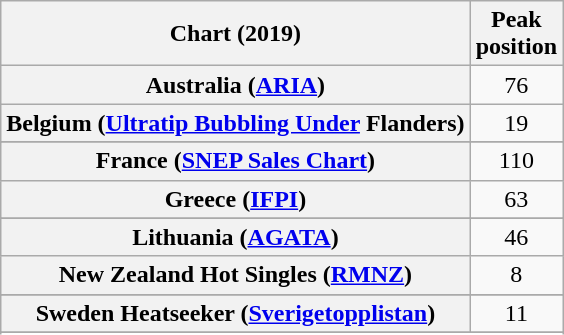<table class="wikitable sortable plainrowheaders" style="text-align:center">
<tr>
<th scope="col">Chart (2019)</th>
<th scope="col">Peak<br>position</th>
</tr>
<tr>
<th scope="row">Australia (<a href='#'>ARIA</a>)</th>
<td>76</td>
</tr>
<tr>
<th scope="row">Belgium (<a href='#'>Ultratip Bubbling Under</a> Flanders)</th>
<td align="center">19</td>
</tr>
<tr>
</tr>
<tr>
<th scope="row">France (<a href='#'>SNEP Sales Chart</a>)</th>
<td>110</td>
</tr>
<tr>
<th scope="row">Greece (<a href='#'>IFPI</a>)</th>
<td>63</td>
</tr>
<tr>
</tr>
<tr>
<th scope="row">Lithuania (<a href='#'>AGATA</a>)</th>
<td>46</td>
</tr>
<tr>
<th scope="row">New Zealand Hot Singles (<a href='#'>RMNZ</a>)</th>
<td>8</td>
</tr>
<tr>
</tr>
<tr>
</tr>
<tr>
<th scope="row">Sweden Heatseeker (<a href='#'>Sverigetopplistan</a>)</th>
<td>11</td>
</tr>
<tr>
</tr>
<tr>
</tr>
<tr>
</tr>
</table>
